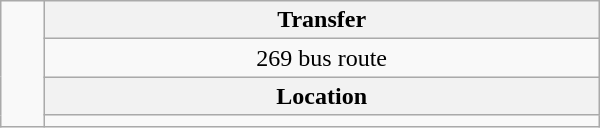<table class=wikitable style="text-align: center; width: 400px; float:right">
<tr>
<td rowspan="4"></td>
<th>Transfer</th>
</tr>
<tr>
<td>269 bus route</td>
</tr>
<tr>
<th>Location</th>
</tr>
<tr>
<td></td>
</tr>
</table>
